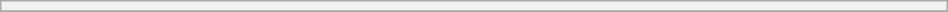<table class="wikitable sortable collapsible collapsed" style="min-width:50%">
<tr>
<th colspan=6 style="font-size:88%"><a href='#'></a></th>
</tr>
<tr>
</tr>
</table>
